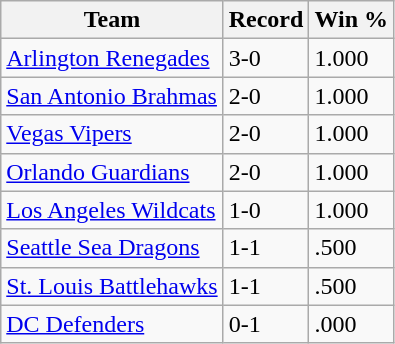<table class="wikitable">
<tr>
<th>Team</th>
<th>Record</th>
<th>Win %</th>
</tr>
<tr>
<td><a href='#'>Arlington Renegades</a></td>
<td>3-0</td>
<td>1.000</td>
</tr>
<tr>
<td><a href='#'>San Antonio Brahmas</a></td>
<td>2-0</td>
<td>1.000</td>
</tr>
<tr>
<td><a href='#'>Vegas Vipers</a></td>
<td>2-0</td>
<td>1.000</td>
</tr>
<tr>
<td><a href='#'>Orlando Guardians</a></td>
<td>2-0</td>
<td>1.000</td>
</tr>
<tr>
<td><a href='#'>Los Angeles Wildcats</a></td>
<td>1-0</td>
<td>1.000</td>
</tr>
<tr>
<td><a href='#'>Seattle Sea Dragons</a></td>
<td>1-1</td>
<td>.500</td>
</tr>
<tr>
<td><a href='#'>St. Louis Battlehawks</a></td>
<td>1-1</td>
<td>.500</td>
</tr>
<tr>
<td><a href='#'>DC Defenders</a></td>
<td>0-1</td>
<td>.000</td>
</tr>
</table>
